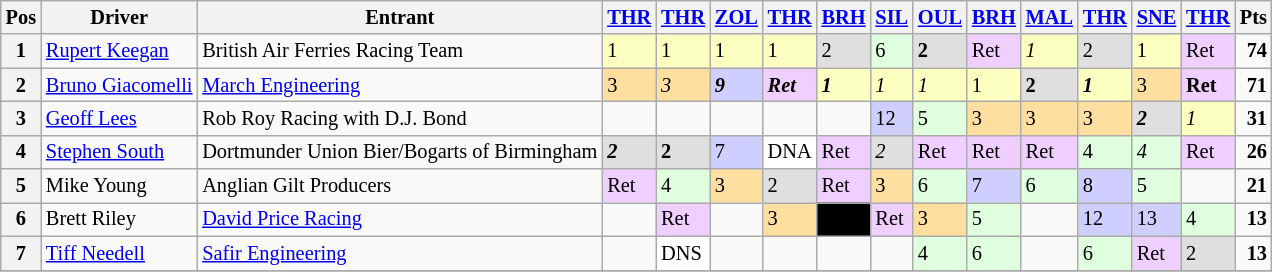<table class="wikitable" style="font-size: 85%;">
<tr valign="top">
<th valign="middle">Pos</th>
<th valign="middle">Driver</th>
<th valign="middle">Entrant</th>
<th><a href='#'>THR</a><br></th>
<th><a href='#'>THR</a><br></th>
<th><a href='#'>ZOL</a><br></th>
<th><a href='#'>THR</a><br></th>
<th><a href='#'>BRH</a><br></th>
<th><a href='#'>SIL</a><br></th>
<th><a href='#'>OUL</a><br></th>
<th><a href='#'>BRH</a><br></th>
<th><a href='#'>MAL</a><br></th>
<th><a href='#'>THR</a><br></th>
<th><a href='#'>SNE</a><br></th>
<th><a href='#'>THR</a><br></th>
<th valign="middle">Pts</th>
</tr>
<tr>
<th rowspan=1>1</th>
<td rowspan=1> <a href='#'>Rupert Keegan</a></td>
<td>British Air Ferries Racing Team</td>
<td style="background:#FBFFBF;">1</td>
<td style="background:#FBFFBF;">1</td>
<td style="background:#FBFFBF;">1</td>
<td style="background:#FBFFBF;">1</td>
<td style="background:#DFDFDF;">2</td>
<td style="background:#DFFFDF;">6</td>
<td style="background:#DFDFDF;"><strong>2</strong></td>
<td style="background:#EFCFFF;">Ret</td>
<td style="background:#FBFFBF;"><em>1</em></td>
<td style="background:#DFDFDF;">2</td>
<td style="background:#FBFFBF;">1</td>
<td style="background:#EFCFFF;">Ret</td>
<td rowspan=1 align="right"><strong>74</strong></td>
</tr>
<tr>
<th rowspan=1>2</th>
<td rowspan=1> <a href='#'>Bruno Giacomelli</a></td>
<td><a href='#'>March Engineering</a></td>
<td style="background:#FFDF9F;">3</td>
<td style="background:#FFDF9F;"><em>3</em></td>
<td style="background:#CFCFFF;"><strong><em>9</em></strong></td>
<td style="background:#EFCFFF;"><strong><em>Ret</em></strong></td>
<td style="background:#FBFFBF;"><strong><em>1</em></strong></td>
<td style="background:#FBFFBF;"><em>1</em></td>
<td style="background:#FBFFBF;"><em>1</em></td>
<td style="background:#FBFFBF;">1</td>
<td style="background:#DFDFDF;"><strong>2</strong></td>
<td style="background:#FBFFBF;"><strong><em>1</em></strong></td>
<td style="background:#FFDF9F;">3</td>
<td style="background:#EFCFFF;"><strong>Ret</strong></td>
<td rowspan=1 align="right"><strong>71</strong></td>
</tr>
<tr>
<th rowspan=1>3</th>
<td rowspan=1> <a href='#'>Geoff Lees</a></td>
<td>Rob Roy Racing with D.J. Bond</td>
<td></td>
<td></td>
<td></td>
<td></td>
<td></td>
<td style="background:#CFCFFF;">12</td>
<td style="background:#DFFFDF;">5</td>
<td style="background:#FFDF9F;">3</td>
<td style="background:#FFDF9F;">3</td>
<td style="background:#FFDF9F;">3</td>
<td style="background:#DFDFDF;"><strong><em>2</em></strong></td>
<td style="background:#FBFFBF;"><em>1</em></td>
<td rowspan=1 align="right"><strong>31</strong></td>
</tr>
<tr>
<th rowspan=1>4</th>
<td rowspan=1> <a href='#'>Stephen South</a></td>
<td>Dortmunder Union Bier/Bogarts of Birmingham</td>
<td style="background:#DFDFDF;"><strong><em>2</em></strong></td>
<td style="background:#DFDFDF;"><strong>2</strong></td>
<td style="background:#CFCFFF;">7</td>
<td style="background:#FFFFFF;">DNA</td>
<td style="background:#EFCFFF;">Ret</td>
<td style="background:#DFDFDF;"><em>2</em></td>
<td style="background:#EFCFFF;">Ret</td>
<td style="background:#EFCFFF;">Ret</td>
<td style="background:#EFCFFF;">Ret</td>
<td style="background:#DFFFDF;">4</td>
<td style="background:#DFFFDF;"><em>4</em></td>
<td style="background:#EFCFFF;">Ret</td>
<td rowspan=1 align="right"><strong>26</strong></td>
</tr>
<tr>
<th rowspan=1>5</th>
<td rowspan=1> Mike Young</td>
<td>Anglian Gilt Producers</td>
<td style="background:#EFCFFF;">Ret</td>
<td style="background:#DFFFDF;">4</td>
<td style="background:#FFDF9F;">3</td>
<td style="background:#DFDFDF;">2</td>
<td style="background:#EFCFFF;">Ret</td>
<td style="background:#FFDF9F;">3</td>
<td style="background:#DFFFDF;">6</td>
<td style="background:#CFCFFF;">7</td>
<td style="background:#DFFFDF;">6</td>
<td style="background:#CFCFFF;">8</td>
<td style="background:#DFFFDF;">5</td>
<td></td>
<td rowspan=1 align="right"><strong>21</strong></td>
</tr>
<tr>
<th rowspan=1>6</th>
<td rowspan=1> Brett Riley</td>
<td><a href='#'>David Price Racing</a></td>
<td></td>
<td style="background:#EFCFFF;">Ret</td>
<td></td>
<td style="background:#FFDF9F;">3</td>
<td style="background:#000000;">DSQ</td>
<td style="background:#EFCFFF;">Ret</td>
<td style="background:#FFDF9F;">3</td>
<td style="background:#DFFFDF;">5</td>
<td></td>
<td style="background:#CFCFFF;">12</td>
<td style="background:#CFCFFF;">13</td>
<td style="background:#DFFFDF;">4</td>
<td rowspan=1 align="right"><strong>13</strong></td>
</tr>
<tr>
<th rowspan=1>7</th>
<td rowspan=1> <a href='#'>Tiff Needell</a></td>
<td><a href='#'>Safir Engineering</a></td>
<td></td>
<td style="background:#FFFFFF;">DNS</td>
<td></td>
<td></td>
<td></td>
<td></td>
<td style="background:#DFFFDF;">4</td>
<td style="background:#DFFFDF;">6</td>
<td></td>
<td style="background:#DFFFDF;">6</td>
<td style="background:#EFCFFF;">Ret</td>
<td style="background:#DFDFDF;">2</td>
<td rowspan=1 align="right"><strong>13</strong></td>
</tr>
<tr>
</tr>
</table>
